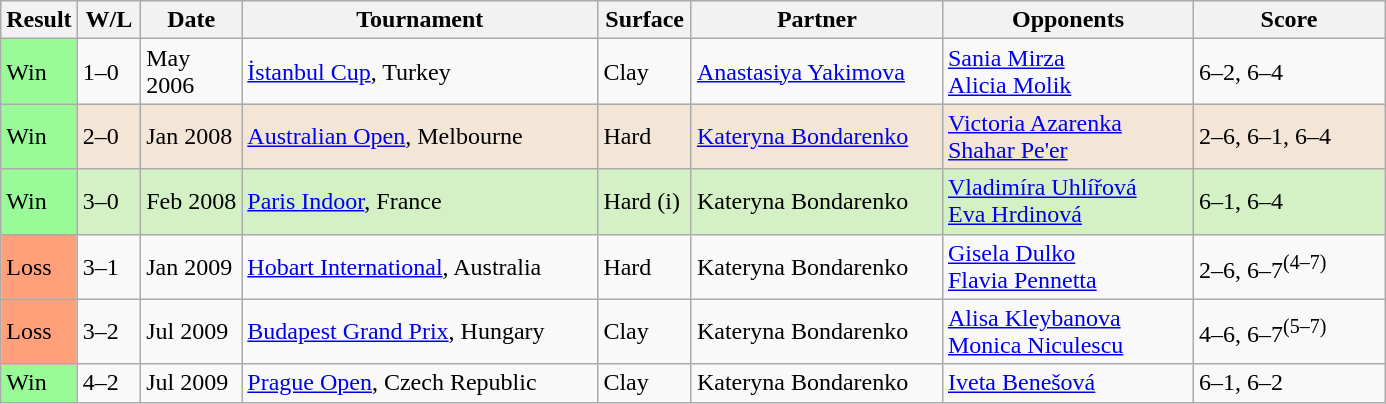<table class="sortable wikitable">
<tr>
<th style="width:40px">Result</th>
<th style="width:35px" class="unsortable">W/L</th>
<th style="width:60px">Date</th>
<th style="width:230px">Tournament</th>
<th style="width:55px">Surface</th>
<th style="width:160px">Partner</th>
<th style="width:160px">Opponents</th>
<th style="width:120px" class="unsortable">Score</th>
</tr>
<tr>
<td style="background:#98fb98;">Win</td>
<td>1–0</td>
<td>May 2006</td>
<td><a href='#'>İstanbul Cup</a>, Turkey</td>
<td>Clay</td>
<td> <a href='#'>Anastasiya Yakimova</a></td>
<td> <a href='#'>Sania Mirza</a> <br>  <a href='#'>Alicia Molik</a></td>
<td>6–2, 6–4</td>
</tr>
<tr bgcolor=f3e6d7>
<td style="background:#98fb98;">Win</td>
<td>2–0</td>
<td>Jan 2008</td>
<td><a href='#'>Australian Open</a>, Melbourne</td>
<td>Hard</td>
<td> <a href='#'>Kateryna Bondarenko</a></td>
<td> <a href='#'>Victoria Azarenka</a> <br>  <a href='#'>Shahar Pe'er</a></td>
<td>2–6, 6–1, 6–4</td>
</tr>
<tr bgcolor=d4f1c5>
<td style="background:#98fb98;">Win</td>
<td>3–0</td>
<td>Feb 2008</td>
<td><a href='#'>Paris Indoor</a>, France</td>
<td>Hard (i)</td>
<td> Kateryna Bondarenko</td>
<td> <a href='#'>Vladimíra Uhlířová</a> <br>  <a href='#'>Eva Hrdinová</a></td>
<td>6–1, 6–4</td>
</tr>
<tr>
<td style="background:#ffa07a;">Loss</td>
<td>3–1</td>
<td>Jan 2009</td>
<td><a href='#'>Hobart International</a>, Australia</td>
<td>Hard</td>
<td> Kateryna Bondarenko</td>
<td> <a href='#'>Gisela Dulko</a> <br>  <a href='#'>Flavia Pennetta</a></td>
<td>2–6, 6–7<sup>(4–7)</sup></td>
</tr>
<tr>
<td style="background:#ffa07a;">Loss</td>
<td>3–2</td>
<td>Jul 2009</td>
<td><a href='#'>Budapest Grand Prix</a>, Hungary</td>
<td>Clay</td>
<td> Kateryna Bondarenko</td>
<td> <a href='#'>Alisa Kleybanova</a> <br>  <a href='#'>Monica Niculescu</a></td>
<td>4–6, 6–7<sup>(5–7)</sup></td>
</tr>
<tr>
<td style="background:#98fb98;">Win</td>
<td>4–2</td>
<td>Jul 2009</td>
<td><a href='#'>Prague Open</a>, Czech Republic</td>
<td>Clay</td>
<td> Kateryna Bondarenko</td>
<td> <a href='#'>Iveta Benešová</a> <br> </td>
<td>6–1, 6–2</td>
</tr>
</table>
